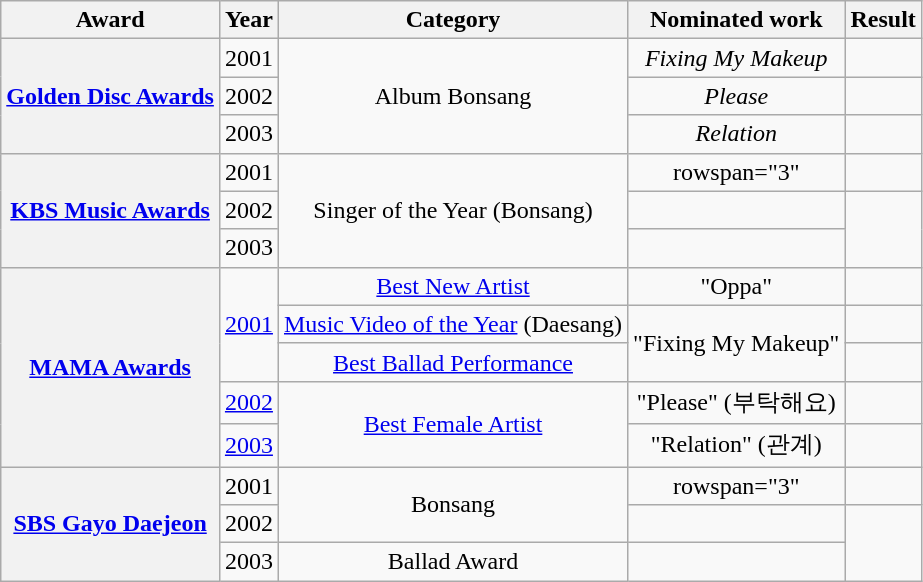<table class="wikitable plainrowheaders" style="text-align:center;">
<tr>
<th>Award</th>
<th>Year</th>
<th>Category</th>
<th>Nominated work</th>
<th>Result</th>
</tr>
<tr>
<th scope="row" rowspan="3"><a href='#'>Golden Disc Awards</a></th>
<td>2001</td>
<td rowspan="3">Album Bonsang</td>
<td><em>Fixing My Makeup</em></td>
<td></td>
</tr>
<tr>
<td>2002</td>
<td><em>Please</em></td>
<td></td>
</tr>
<tr>
<td>2003</td>
<td><em>Relation</em></td>
<td></td>
</tr>
<tr>
<th scope="row" rowspan="3"><a href='#'>KBS Music Awards</a></th>
<td>2001</td>
<td rowspan="3">Singer of the Year (Bonsang)</td>
<td>rowspan="3" </td>
<td></td>
</tr>
<tr>
<td>2002</td>
<td></td>
</tr>
<tr>
<td>2003</td>
<td></td>
</tr>
<tr>
<th rowspan="5" scope="row"><a href='#'>MAMA Awards</a></th>
<td rowspan="3"><a href='#'>2001</a></td>
<td><a href='#'>Best New Artist</a></td>
<td>"Oppa"</td>
<td></td>
</tr>
<tr>
<td><a href='#'>Music Video of the Year</a> (Daesang)</td>
<td rowspan="2">"Fixing My Makeup"</td>
<td></td>
</tr>
<tr>
<td><a href='#'>Best Ballad Performance</a></td>
<td></td>
</tr>
<tr>
<td><a href='#'>2002</a></td>
<td rowspan=2><a href='#'>Best Female Artist</a></td>
<td>"Please" (부탁해요)</td>
<td></td>
</tr>
<tr>
<td><a href='#'>2003</a></td>
<td>"Relation" (관계)</td>
<td></td>
</tr>
<tr>
<th scope="row" rowspan="3"><a href='#'>SBS Gayo Daejeon</a></th>
<td>2001</td>
<td rowspan="2">Bonsang</td>
<td>rowspan="3" </td>
<td></td>
</tr>
<tr>
<td>2002</td>
<td></td>
</tr>
<tr>
<td>2003</td>
<td>Ballad Award</td>
<td></td>
</tr>
</table>
